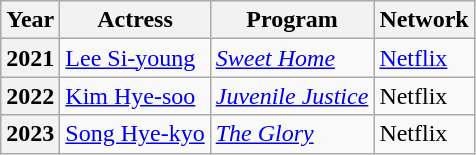<table class="wikitable plainrowheaders">
<tr>
<th>Year</th>
<th>Actress</th>
<th>Program</th>
<th>Network</th>
</tr>
<tr>
<th scope="row">2021</th>
<td><a href='#'>Lee Si-young</a></td>
<td><em><a href='#'>Sweet Home</a></em></td>
<td><a href='#'>Netflix</a></td>
</tr>
<tr>
<th scope="row">2022</th>
<td><a href='#'>Kim Hye-soo</a></td>
<td><em><a href='#'>Juvenile Justice</a></em></td>
<td>Netflix</td>
</tr>
<tr>
<th scope="row">2023</th>
<td><a href='#'>Song Hye-kyo</a></td>
<td><em><a href='#'>The Glory</a></em></td>
<td>Netflix</td>
</tr>
</table>
